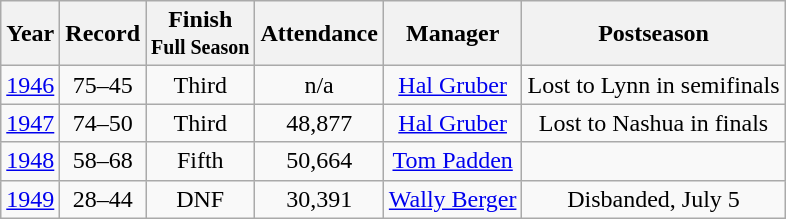<table class="wikitable">
<tr>
<th>Year</th>
<th>Record</th>
<th>Finish <br><small>Full Season</small></th>
<th>Attendance</th>
<th>Manager</th>
<th>Postseason</th>
</tr>
<tr align=center>
<td><a href='#'>1946</a></td>
<td>75–45</td>
<td>Third</td>
<td>n/a</td>
<td><a href='#'>Hal Gruber</a></td>
<td>Lost to Lynn in semifinals</td>
</tr>
<tr align=center>
<td><a href='#'>1947</a></td>
<td>74–50</td>
<td>Third</td>
<td>48,877</td>
<td><a href='#'>Hal Gruber</a></td>
<td>Lost to Nashua in finals</td>
</tr>
<tr align=center>
<td><a href='#'>1948</a></td>
<td>58–68</td>
<td>Fifth</td>
<td>50,664</td>
<td><a href='#'>Tom Padden</a></td>
<td></td>
</tr>
<tr align=center>
<td><a href='#'>1949</a></td>
<td>28–44</td>
<td>DNF</td>
<td>30,391</td>
<td><a href='#'>Wally Berger</a></td>
<td>Disbanded, July 5</td>
</tr>
</table>
